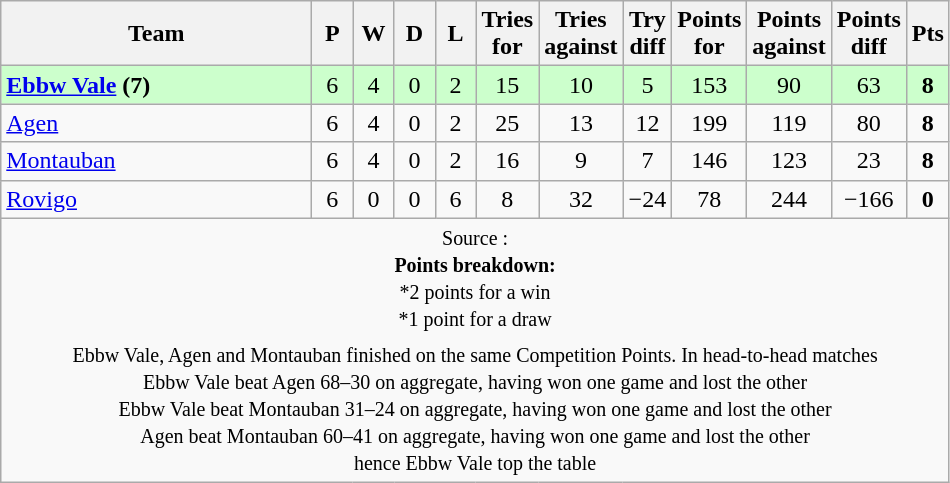<table class="wikitable" style="text-align: center;">
<tr>
<th width="200">Team</th>
<th width="20">P</th>
<th width="20">W</th>
<th width="20">D</th>
<th width="20">L</th>
<th width="20">Tries for</th>
<th width="20">Tries against</th>
<th width="20">Try diff</th>
<th width="20">Points for</th>
<th width="20">Points against</th>
<th width="25">Points diff</th>
<th width="20">Pts</th>
</tr>
<tr bgcolor="#ccffcc">
<td align="left"> <strong><a href='#'>Ebbw Vale</a> (7)</strong></td>
<td>6</td>
<td>4</td>
<td>0</td>
<td>2</td>
<td>15</td>
<td>10</td>
<td>5</td>
<td>153</td>
<td>90</td>
<td>63</td>
<td><strong>8</strong></td>
</tr>
<tr>
<td align="left"> <a href='#'>Agen</a></td>
<td>6</td>
<td>4</td>
<td>0</td>
<td>2</td>
<td>25</td>
<td>13</td>
<td>12</td>
<td>199</td>
<td>119</td>
<td>80</td>
<td><strong>8</strong></td>
</tr>
<tr>
<td align="left"> <a href='#'>Montauban</a></td>
<td>6</td>
<td>4</td>
<td>0</td>
<td>2</td>
<td>16</td>
<td>9</td>
<td>7</td>
<td>146</td>
<td>123</td>
<td>23</td>
<td><strong>8</strong></td>
</tr>
<tr>
<td align="left"> <a href='#'>Rovigo</a></td>
<td>6</td>
<td>0</td>
<td>0</td>
<td>6</td>
<td>8</td>
<td>32</td>
<td>−24</td>
<td>78</td>
<td>244</td>
<td>−166</td>
<td><strong>0</strong></td>
</tr>
<tr |align=left|>
<td colspan="14" style="border:0px"><small>Source :  <br><strong>Points breakdown:</strong><br>*2 points for a win<br>*1 point for a draw</small></td>
</tr>
<tr |align=left|>
<td colspan="14" style="border:0px"><small>Ebbw Vale, Agen and Montauban finished on the same Competition Points. In head-to-head matches<br>Ebbw Vale beat Agen 68–30 on aggregate, having won one game and lost the other<br>Ebbw Vale beat Montauban 31–24 on aggregate, having won one game and lost the other<br>Agen beat Montauban 60–41 on aggregate, having won one game and lost the other<br>hence Ebbw Vale top the table</small></td>
</tr>
</table>
